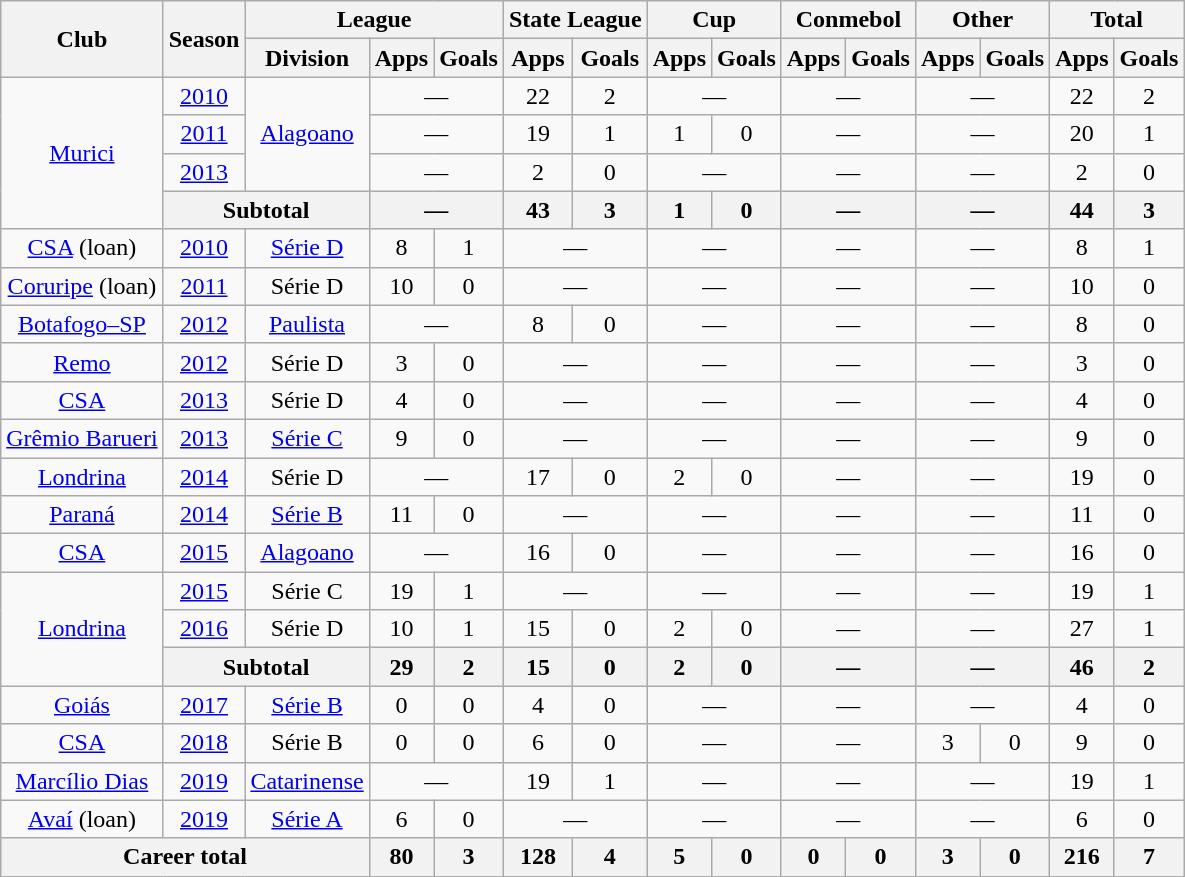<table class="wikitable" style="text-align: center;">
<tr>
<th rowspan="2">Club</th>
<th rowspan="2">Season</th>
<th colspan="3">League</th>
<th colspan="2">State League</th>
<th colspan="2">Cup</th>
<th colspan="2">Conmebol</th>
<th colspan="2">Other</th>
<th colspan="2">Total</th>
</tr>
<tr>
<th>Division</th>
<th>Apps</th>
<th>Goals</th>
<th>Apps</th>
<th>Goals</th>
<th>Apps</th>
<th>Goals</th>
<th>Apps</th>
<th>Goals</th>
<th>Apps</th>
<th>Goals</th>
<th>Apps</th>
<th>Goals</th>
</tr>
<tr>
<td rowspan=4 valign="center"><a href='#'>Murici</a></td>
<td><a href='#'>2010</a></td>
<td rowspan=3><a href='#'>Alagoano</a></td>
<td colspan="2">—</td>
<td>22</td>
<td>2</td>
<td colspan="2">—</td>
<td colspan="2">—</td>
<td colspan="2">—</td>
<td>22</td>
<td>2</td>
</tr>
<tr>
<td><a href='#'>2011</a></td>
<td colspan="2">—</td>
<td>19</td>
<td>1</td>
<td>1</td>
<td>0</td>
<td colspan="2">—</td>
<td colspan="2">—</td>
<td>20</td>
<td>1</td>
</tr>
<tr>
<td><a href='#'>2013</a></td>
<td colspan="2">—</td>
<td>2</td>
<td>0</td>
<td colspan="2">—</td>
<td colspan="2">—</td>
<td colspan="2">—</td>
<td>2</td>
<td>0</td>
</tr>
<tr>
<th colspan="2">Subtotal</th>
<th colspan="2">—</th>
<th>43</th>
<th>3</th>
<th>1</th>
<th>0</th>
<th colspan="2">—</th>
<th colspan="2">—</th>
<th>44</th>
<th>3</th>
</tr>
<tr>
<td valign="center"><a href='#'>CSA</a> (loan)</td>
<td><a href='#'>2010</a></td>
<td><a href='#'>Série D</a></td>
<td>8</td>
<td>1</td>
<td colspan="2">—</td>
<td colspan="2">—</td>
<td colspan="2">—</td>
<td colspan="2">—</td>
<td>8</td>
<td>1</td>
</tr>
<tr>
<td valign="center"><a href='#'>Coruripe</a> (loan)</td>
<td><a href='#'>2011</a></td>
<td>Série D</td>
<td>10</td>
<td>0</td>
<td colspan="2">—</td>
<td colspan="2">—</td>
<td colspan="2">—</td>
<td colspan="2">—</td>
<td>10</td>
<td>0</td>
</tr>
<tr>
<td valign="center"><a href='#'>Botafogo–SP</a></td>
<td><a href='#'>2012</a></td>
<td><a href='#'>Paulista</a></td>
<td colspan="2">—</td>
<td>8</td>
<td>0</td>
<td colspan="2">—</td>
<td colspan="2">—</td>
<td colspan="2">—</td>
<td>8</td>
<td>0</td>
</tr>
<tr>
<td valign="center"><a href='#'>Remo</a></td>
<td><a href='#'>2012</a></td>
<td>Série D</td>
<td>3</td>
<td>0</td>
<td colspan="2">—</td>
<td colspan="2">—</td>
<td colspan="2">—</td>
<td colspan="2">—</td>
<td>3</td>
<td>0</td>
</tr>
<tr>
<td valign="center"><a href='#'>CSA</a></td>
<td><a href='#'>2013</a></td>
<td>Série D</td>
<td>4</td>
<td>0</td>
<td colspan="2">—</td>
<td colspan="2">—</td>
<td colspan="2">—</td>
<td colspan="2">—</td>
<td>4</td>
<td>0</td>
</tr>
<tr>
<td valign="center"><a href='#'>Grêmio Barueri</a></td>
<td><a href='#'>2013</a></td>
<td><a href='#'>Série C</a></td>
<td>9</td>
<td>0</td>
<td colspan="2">—</td>
<td colspan="2">—</td>
<td colspan="2">—</td>
<td colspan="2">—</td>
<td>9</td>
<td>0</td>
</tr>
<tr>
<td valign="center"><a href='#'>Londrina</a></td>
<td><a href='#'>2014</a></td>
<td>Série D</td>
<td colspan="2">—</td>
<td>17</td>
<td>0</td>
<td>2</td>
<td>0</td>
<td colspan="2">—</td>
<td colspan="2">—</td>
<td>19</td>
<td>0</td>
</tr>
<tr>
<td valign="center"><a href='#'>Paraná</a></td>
<td><a href='#'>2014</a></td>
<td><a href='#'>Série B</a></td>
<td>11</td>
<td>0</td>
<td colspan="2">—</td>
<td colspan="2">—</td>
<td colspan="2">—</td>
<td colspan="2">—</td>
<td>11</td>
<td>0</td>
</tr>
<tr>
<td valign="center"><a href='#'>CSA</a></td>
<td><a href='#'>2015</a></td>
<td><a href='#'>Alagoano</a></td>
<td colspan="2">—</td>
<td>16</td>
<td>0</td>
<td colspan="2">—</td>
<td colspan="2">—</td>
<td colspan="2">—</td>
<td>16</td>
<td>0</td>
</tr>
<tr>
<td rowspan=3 valign="center"><a href='#'>Londrina</a></td>
<td><a href='#'>2015</a></td>
<td>Série C</td>
<td>19</td>
<td>1</td>
<td colspan="2">—</td>
<td colspan="2">—</td>
<td colspan="2">—</td>
<td colspan="2">—</td>
<td>19</td>
<td>1</td>
</tr>
<tr>
<td><a href='#'>2016</a></td>
<td>Série D</td>
<td>10</td>
<td>1</td>
<td>15</td>
<td>0</td>
<td>2</td>
<td>0</td>
<td colspan="2">—</td>
<td colspan="2">—</td>
<td>27</td>
<td>1</td>
</tr>
<tr>
<th colspan="2">Subtotal</th>
<th>29</th>
<th>2</th>
<th>15</th>
<th>0</th>
<th>2</th>
<th>0</th>
<th colspan="2">—</th>
<th colspan="2">—</th>
<th>46</th>
<th>2</th>
</tr>
<tr>
<td valign="center"><a href='#'>Goiás</a></td>
<td><a href='#'>2017</a></td>
<td><a href='#'>Série B</a></td>
<td>0</td>
<td>0</td>
<td>4</td>
<td>0</td>
<td colspan="2">—</td>
<td colspan="2">—</td>
<td colspan="2">—</td>
<td>4</td>
<td>0</td>
</tr>
<tr>
<td valign="center"><a href='#'>CSA</a></td>
<td><a href='#'>2018</a></td>
<td>Série B</td>
<td>0</td>
<td>0</td>
<td>6</td>
<td>0</td>
<td colspan="2">—</td>
<td colspan="2">—</td>
<td>3</td>
<td>0</td>
<td>9</td>
<td>0</td>
</tr>
<tr>
<td valign="center"><a href='#'>Marcílio Dias</a></td>
<td><a href='#'>2019</a></td>
<td><a href='#'>Catarinense</a></td>
<td colspan="2">—</td>
<td>19</td>
<td>1</td>
<td colspan="2">—</td>
<td colspan="2">—</td>
<td colspan="2">—</td>
<td>19</td>
<td>1</td>
</tr>
<tr>
<td valign="center"><a href='#'>Avaí</a> (loan)</td>
<td><a href='#'>2019</a></td>
<td><a href='#'>Série A</a></td>
<td>6</td>
<td>0</td>
<td colspan="2">—</td>
<td colspan="2">—</td>
<td colspan="2">—</td>
<td colspan="2">—</td>
<td>6</td>
<td>0</td>
</tr>
<tr>
<th colspan="3"><strong>Career total</strong></th>
<th>80</th>
<th>3</th>
<th>128</th>
<th>4</th>
<th>5</th>
<th>0</th>
<th>0</th>
<th>0</th>
<th>3</th>
<th>0</th>
<th>216</th>
<th>7</th>
</tr>
</table>
